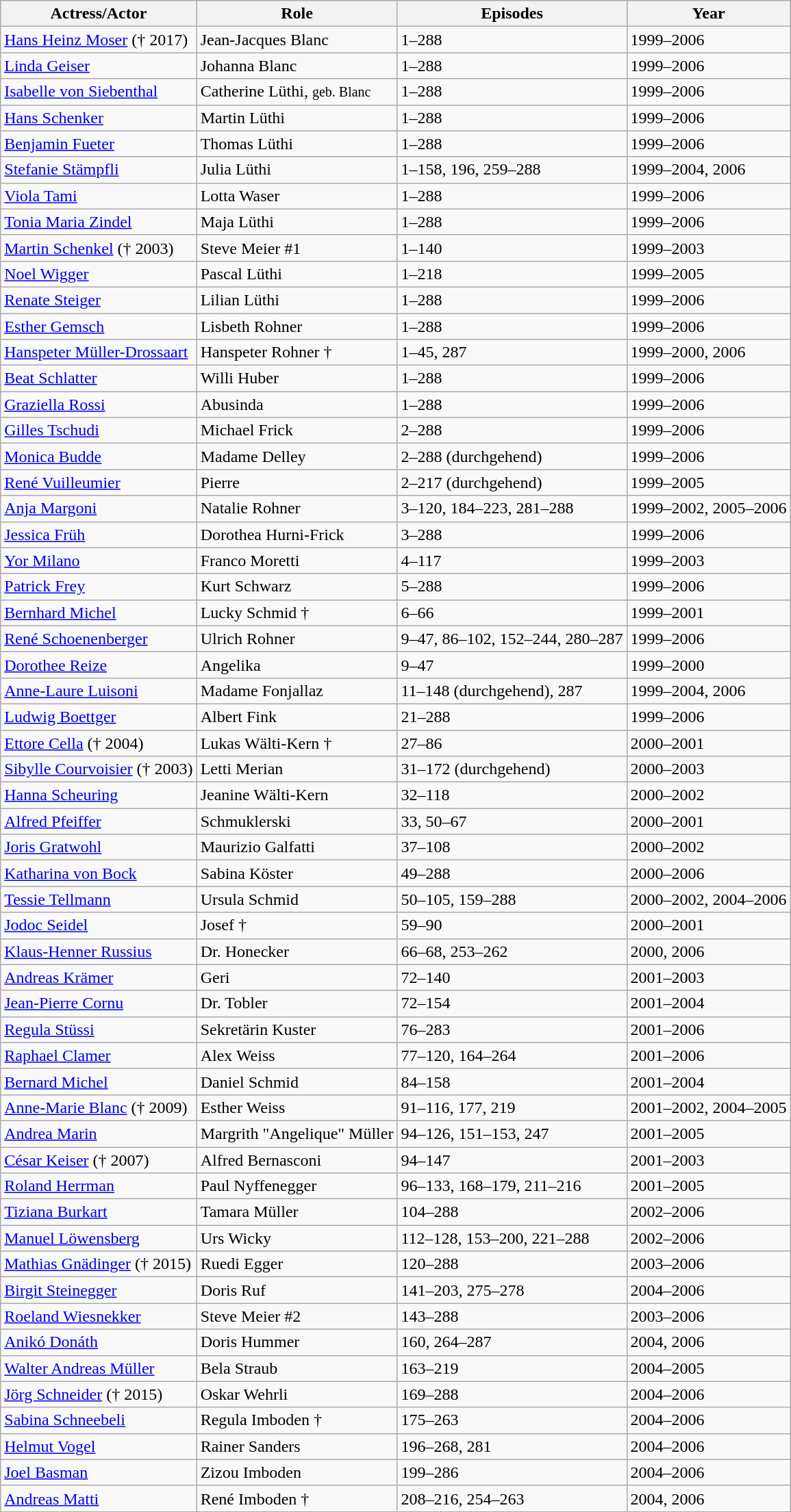<table class="wikitable">
<tr class="hintergrundfarbe5">
<th>Actress/Actor</th>
<th>Role</th>
<th>Episodes</th>
<th>Year</th>
</tr>
<tr>
<td><a href='#'>Hans Heinz Moser</a> († 2017) </td>
<td>Jean-Jacques Blanc</td>
<td>1–288</td>
<td>1999–2006</td>
</tr>
<tr>
<td><a href='#'>Linda Geiser</a></td>
<td>Johanna Blanc</td>
<td>1–288</td>
<td>1999–2006</td>
</tr>
<tr>
<td><a href='#'>Isabelle von Siebenthal</a></td>
<td>Catherine Lüthi, <small>geb. Blanc</small></td>
<td>1–288</td>
<td>1999–2006</td>
</tr>
<tr>
<td><a href='#'>Hans Schenker</a></td>
<td>Martin Lüthi</td>
<td>1–288</td>
<td>1999–2006</td>
</tr>
<tr>
<td><a href='#'>Benjamin Fueter</a></td>
<td>Thomas Lüthi</td>
<td>1–288</td>
<td>1999–2006</td>
</tr>
<tr>
<td><a href='#'>Stefanie Stämpfli</a></td>
<td>Julia Lüthi</td>
<td>1–158, 196, 259–288</td>
<td>1999–2004, 2006</td>
</tr>
<tr>
<td><a href='#'>Viola Tami</a></td>
<td>Lotta Waser</td>
<td>1–288</td>
<td>1999–2006</td>
</tr>
<tr>
<td><a href='#'>Tonia Maria Zindel</a></td>
<td>Maja Lüthi</td>
<td>1–288</td>
<td>1999–2006</td>
</tr>
<tr>
<td><a href='#'>Martin Schenkel</a> († 2003)</td>
<td>Steve Meier #1</td>
<td>1–140</td>
<td>1999–2003</td>
</tr>
<tr>
<td><a href='#'>Noel Wigger</a></td>
<td>Pascal Lüthi</td>
<td>1–218</td>
<td>1999–2005</td>
</tr>
<tr>
<td><a href='#'>Renate Steiger</a></td>
<td>Lilian Lüthi</td>
<td>1–288</td>
<td>1999–2006</td>
</tr>
<tr>
<td><a href='#'>Esther Gemsch</a></td>
<td>Lisbeth Rohner</td>
<td>1–288</td>
<td>1999–2006</td>
</tr>
<tr>
<td><a href='#'>Hanspeter Müller-Drossaart</a></td>
<td>Hanspeter Rohner †</td>
<td>1–45, 287</td>
<td>1999–2000, 2006</td>
</tr>
<tr>
<td><a href='#'>Beat Schlatter</a></td>
<td>Willi Huber</td>
<td>1–288</td>
<td>1999–2006</td>
</tr>
<tr>
<td><a href='#'>Graziella Rossi</a></td>
<td>Abusinda</td>
<td>1–288</td>
<td>1999–2006</td>
</tr>
<tr>
<td><a href='#'>Gilles Tschudi</a></td>
<td>Michael Frick</td>
<td>2–288</td>
<td>1999–2006</td>
</tr>
<tr>
<td><a href='#'>Monica Budde</a></td>
<td>Madame Delley</td>
<td>2–288 (durchgehend)</td>
<td>1999–2006</td>
</tr>
<tr>
<td><a href='#'>René Vuilleumier</a></td>
<td>Pierre</td>
<td>2–217 (durchgehend)</td>
<td>1999–2005</td>
</tr>
<tr>
<td><a href='#'>Anja Margoni</a></td>
<td>Natalie Rohner</td>
<td>3–120, 184–223, 281–288</td>
<td>1999–2002, 2005–2006</td>
</tr>
<tr>
<td><a href='#'>Jessica Früh</a></td>
<td>Dorothea Hurni-Frick</td>
<td>3–288</td>
<td>1999–2006</td>
</tr>
<tr>
<td><a href='#'>Yor Milano</a></td>
<td>Franco Moretti</td>
<td>4–117</td>
<td>1999–2003</td>
</tr>
<tr>
<td><a href='#'>Patrick Frey</a></td>
<td>Kurt Schwarz</td>
<td>5–288</td>
<td>1999–2006</td>
</tr>
<tr>
<td><a href='#'>Bernhard Michel</a></td>
<td>Lucky Schmid †</td>
<td>6–66</td>
<td>1999–2001</td>
</tr>
<tr>
<td><a href='#'>René Schoenenberger</a></td>
<td>Ulrich Rohner</td>
<td>9–47, 86–102, 152–244, 280–287</td>
<td>1999–2006</td>
</tr>
<tr>
<td><a href='#'>Dorothee Reize</a></td>
<td>Angelika</td>
<td>9–47</td>
<td>1999–2000</td>
</tr>
<tr>
<td><a href='#'>Anne-Laure Luisoni</a></td>
<td>Madame Fonjallaz</td>
<td>11–148 (durchgehend), 287</td>
<td>1999–2004, 2006</td>
</tr>
<tr>
<td><a href='#'>Ludwig Boettger</a></td>
<td>Albert Fink</td>
<td>21–288</td>
<td>1999–2006</td>
</tr>
<tr>
<td><a href='#'>Ettore Cella</a> († 2004)</td>
<td>Lukas Wälti-Kern †</td>
<td>27–86</td>
<td>2000–2001</td>
</tr>
<tr>
<td><a href='#'>Sibylle Courvoisier</a> († 2003)</td>
<td>Letti Merian</td>
<td>31–172 (durchgehend)</td>
<td>2000–2003</td>
</tr>
<tr>
<td><a href='#'>Hanna Scheuring</a></td>
<td>Jeanine Wälti-Kern</td>
<td>32–118</td>
<td>2000–2002</td>
</tr>
<tr>
<td><a href='#'>Alfred Pfeiffer</a></td>
<td>Schmuklerski</td>
<td>33, 50–67</td>
<td>2000–2001</td>
</tr>
<tr>
<td><a href='#'>Joris Gratwohl</a></td>
<td>Maurizio Galfatti</td>
<td>37–108</td>
<td>2000–2002</td>
</tr>
<tr>
<td><a href='#'>Katharina von Bock</a></td>
<td>Sabina Köster</td>
<td>49–288</td>
<td>2000–2006</td>
</tr>
<tr>
<td><a href='#'>Tessie Tellmann</a></td>
<td>Ursula Schmid</td>
<td>50–105, 159–288</td>
<td>2000–2002, 2004–2006</td>
</tr>
<tr>
<td><a href='#'>Jodoc Seidel</a></td>
<td>Josef †</td>
<td>59–90</td>
<td>2000–2001</td>
</tr>
<tr>
<td><a href='#'>Klaus-Henner Russius</a></td>
<td>Dr. Honecker</td>
<td>66–68, 253–262</td>
<td>2000, 2006</td>
</tr>
<tr>
<td><a href='#'>Andreas Krämer</a></td>
<td>Geri</td>
<td>72–140</td>
<td>2001–2003</td>
</tr>
<tr>
<td><a href='#'>Jean-Pierre Cornu</a></td>
<td>Dr. Tobler</td>
<td>72–154</td>
<td>2001–2004</td>
</tr>
<tr>
<td><a href='#'>Regula Stüssi</a></td>
<td>Sekretärin Kuster</td>
<td>76–283</td>
<td>2001–2006</td>
</tr>
<tr>
<td><a href='#'>Raphael Clamer</a></td>
<td>Alex Weiss</td>
<td>77–120, 164–264</td>
<td>2001–2006</td>
</tr>
<tr>
<td><a href='#'>Bernard Michel</a></td>
<td>Daniel Schmid</td>
<td>84–158</td>
<td>2001–2004</td>
</tr>
<tr>
<td><a href='#'>Anne-Marie Blanc</a> († 2009)</td>
<td>Esther Weiss</td>
<td>91–116, 177, 219</td>
<td>2001–2002, 2004–2005</td>
</tr>
<tr>
<td><a href='#'>Andrea Marin</a></td>
<td>Margrith "Angelique" Müller</td>
<td>94–126, 151–153, 247</td>
<td>2001–2005</td>
</tr>
<tr>
<td><a href='#'>César Keiser</a> († 2007)</td>
<td>Alfred Bernasconi</td>
<td>94–147</td>
<td>2001–2003</td>
</tr>
<tr>
<td><a href='#'>Roland Herrman</a></td>
<td>Paul Nyffenegger</td>
<td>96–133, 168–179, 211–216</td>
<td>2001–2005</td>
</tr>
<tr>
<td><a href='#'>Tiziana Burkart</a></td>
<td>Tamara Müller</td>
<td>104–288</td>
<td>2002–2006</td>
</tr>
<tr>
<td><a href='#'>Manuel Löwensberg</a></td>
<td>Urs Wicky</td>
<td>112–128, 153–200, 221–288</td>
<td>2002–2006</td>
</tr>
<tr>
<td><a href='#'>Mathias Gnädinger</a> († 2015)</td>
<td>Ruedi Egger</td>
<td>120–288</td>
<td>2003–2006</td>
</tr>
<tr>
<td><a href='#'>Birgit Steinegger</a></td>
<td>Doris Ruf</td>
<td>141–203, 275–278</td>
<td>2004–2006</td>
</tr>
<tr>
<td><a href='#'>Roeland Wiesnekker</a></td>
<td>Steve Meier #2</td>
<td>143–288</td>
<td>2003–2006</td>
</tr>
<tr>
<td><a href='#'>Anikó Donáth</a></td>
<td>Doris Hummer</td>
<td>160, 264–287</td>
<td>2004, 2006</td>
</tr>
<tr>
<td><a href='#'>Walter Andreas Müller</a></td>
<td>Bela Straub</td>
<td>163–219</td>
<td>2004–2005</td>
</tr>
<tr>
<td><a href='#'>Jörg Schneider</a> († 2015)</td>
<td>Oskar Wehrli</td>
<td>169–288</td>
<td>2004–2006</td>
</tr>
<tr>
<td><a href='#'>Sabina Schneebeli</a></td>
<td>Regula Imboden †</td>
<td>175–263</td>
<td>2004–2006</td>
</tr>
<tr>
<td><a href='#'>Helmut Vogel</a></td>
<td>Rainer Sanders</td>
<td>196–268, 281</td>
<td>2004–2006</td>
</tr>
<tr>
<td><a href='#'>Joel Basman</a></td>
<td>Zizou Imboden</td>
<td>199–286</td>
<td>2004–2006</td>
</tr>
<tr>
<td><a href='#'>Andreas Matti</a></td>
<td>René Imboden †</td>
<td>208–216, 254–263</td>
<td>2004, 2006</td>
</tr>
</table>
